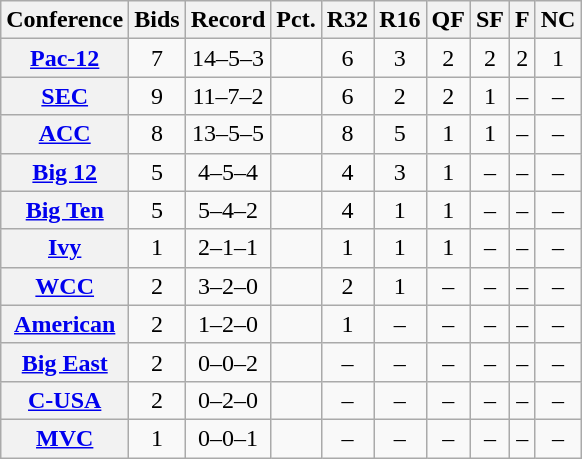<table class="wikitable sortable plainrowheaders" style="text-align:center;">
<tr>
<th scope=col>Conference</th>
<th scope=col data-sort-type="number">Bids</th>
<th scope=col>Record</th>
<th scope=col data-sort-type="number">Pct.</th>
<th scope=col data-sort-type="number">R32</th>
<th scope=col data-sort-type="number">R16</th>
<th scope=col data-sort-type="number">QF</th>
<th scope=col data-sort-type="number">SF</th>
<th scope=col data-sort-type="number">F</th>
<th scope=col data-sort-type="number">NC</th>
</tr>
<tr>
<th scope=row><a href='#'>Pac-12</a></th>
<td>7</td>
<td>14–5–3</td>
<td></td>
<td>6</td>
<td>3</td>
<td>2</td>
<td>2</td>
<td>2</td>
<td>1</td>
</tr>
<tr>
<th scope=row><a href='#'>SEC</a></th>
<td>9</td>
<td>11–7–2</td>
<td></td>
<td>6</td>
<td>2</td>
<td>2</td>
<td>1</td>
<td data-sort-value="-1">–</td>
<td data-sort-value="-1">–</td>
</tr>
<tr>
<th scope=row><a href='#'>ACC</a></th>
<td>8</td>
<td>13–5–5</td>
<td></td>
<td>8</td>
<td>5</td>
<td>1</td>
<td>1</td>
<td data-sort-value="-1">–</td>
<td data-sort-value="-1">–</td>
</tr>
<tr>
<th scope=row><a href='#'>Big 12</a></th>
<td>5</td>
<td>4–5–4</td>
<td></td>
<td>4</td>
<td>3</td>
<td>1</td>
<td data-sort-value="-1">–</td>
<td data-sort-value="-1">–</td>
<td data-sort-value="-1">–</td>
</tr>
<tr>
<th scope=row><a href='#'>Big Ten</a></th>
<td>5</td>
<td>5–4–2</td>
<td></td>
<td>4</td>
<td>1</td>
<td>1</td>
<td data-sort-value="-1">–</td>
<td data-sort-value="-1">–</td>
<td data-sort-value="-1">–</td>
</tr>
<tr>
<th scope=row><a href='#'>Ivy</a></th>
<td>1</td>
<td>2–1–1</td>
<td></td>
<td>1</td>
<td>1</td>
<td>1</td>
<td data-sort-value="-1">–</td>
<td data-sort-value="-1">–</td>
<td data-sort-value="-1">–</td>
</tr>
<tr>
<th scope=row><a href='#'>WCC</a></th>
<td>2</td>
<td>3–2–0</td>
<td></td>
<td>2</td>
<td>1</td>
<td data-sort-value="-1">–</td>
<td data-sort-value="-1">–</td>
<td data-sort-value="-1">–</td>
<td data-sort-value="-1">–</td>
</tr>
<tr>
<th scope=row><a href='#'>American</a></th>
<td>2</td>
<td>1–2–0</td>
<td></td>
<td>1</td>
<td data-sort-value="-1">–</td>
<td data-sort-value="-1">–</td>
<td data-sort-value="-1">–</td>
<td data-sort-value="-1">–</td>
<td data-sort-value="-1">–</td>
</tr>
<tr>
<th scope=row><a href='#'>Big East</a></th>
<td>2</td>
<td>0–0–2</td>
<td></td>
<td data-sort-value="-1">–</td>
<td data-sort-value="-1">–</td>
<td data-sort-value="-1">–</td>
<td data-sort-value="-1">–</td>
<td data-sort-value="-1">–</td>
<td data-sort-value="-1">–</td>
</tr>
<tr>
<th scope=row><a href='#'>C-USA</a></th>
<td>2</td>
<td>0–2–0</td>
<td></td>
<td data-sort-value="-1">–</td>
<td data-sort-value="-1">–</td>
<td data-sort-value="-1">–</td>
<td data-sort-value="-1">–</td>
<td data-sort-value="-1">–</td>
<td data-sort-value="-1">–</td>
</tr>
<tr>
<th scope=row><a href='#'>MVC</a></th>
<td>1</td>
<td>0–0–1</td>
<td></td>
<td data-sort-value="-1">–</td>
<td data-sort-value="-1">–</td>
<td data-sort-value="-1">–</td>
<td data-sort-value="-1">–</td>
<td data-sort-value="-1">–</td>
<td data-sort-value="-1">–</td>
</tr>
</table>
